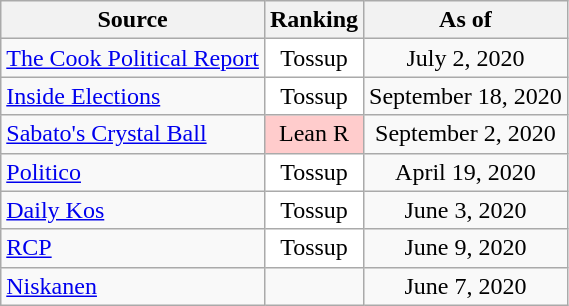<table class="wikitable" style="text-align:center">
<tr>
<th>Source</th>
<th>Ranking</th>
<th>As of</th>
</tr>
<tr>
<td align=left><a href='#'>The Cook Political Report</a></td>
<td style="background:#fff" data-sort-value=0>Tossup</td>
<td>July 2, 2020</td>
</tr>
<tr>
<td align=left><a href='#'>Inside Elections</a></td>
<td style="background:#fff" data-sort-value=0>Tossup</td>
<td>September 18, 2020</td>
</tr>
<tr>
<td align=left><a href='#'>Sabato's Crystal Ball</a></td>
<td style="background:#fcc" data-sort-value=2>Lean R</td>
<td>September 2, 2020</td>
</tr>
<tr>
<td align="left"><a href='#'>Politico</a></td>
<td style="background:#fff" data-sort-value=0>Tossup</td>
<td>April 19, 2020</td>
</tr>
<tr>
<td align="left"><a href='#'>Daily Kos</a></td>
<td style="background:#fff" data-sort-value=0>Tossup</td>
<td>June 3, 2020</td>
</tr>
<tr>
<td align="left"><a href='#'>RCP</a></td>
<td style="background:#fff" data-sort-value=0>Tossup</td>
<td>June 9, 2020</td>
</tr>
<tr>
<td align="left"><a href='#'>Niskanen</a></td>
<td></td>
<td>June 7, 2020</td>
</tr>
</table>
